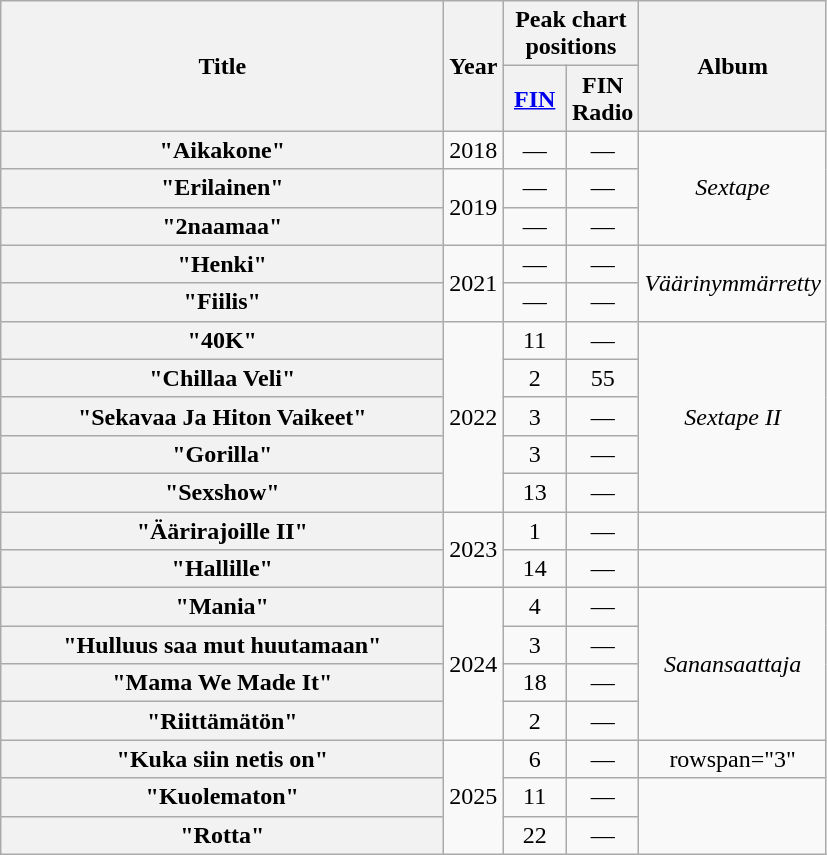<table class="wikitable plainrowheaders" style="text-align:center">
<tr>
<th scope="colw" rowspan="2" style="width:18em;">Title</th>
<th scope="col" rowspan="2">Year</th>
<th scope="col" colspan="2">Peak chart positions</th>
<th scope="col" rowspan="2">Album</th>
</tr>
<tr>
<th width="35"><a href='#'>FIN</a></th>
<th width="35">FIN Radio</th>
</tr>
<tr>
<th scope="row">"Aikakone"</th>
<td>2018</td>
<td>—</td>
<td>—</td>
<td rowspan="3"><em>Sextape</em></td>
</tr>
<tr>
<th scope="row">"Erilainen"</th>
<td rowspan="2">2019</td>
<td>—</td>
<td>—</td>
</tr>
<tr>
<th scope="row">"2naamaa"</th>
<td>—</td>
<td>—</td>
</tr>
<tr>
<th scope="row">"Henki"</th>
<td rowspan="2">2021</td>
<td>—</td>
<td>—</td>
<td rowspan="2"><em>Väärinymmärretty</em></td>
</tr>
<tr>
<th scope="row">"Fiilis"<br></th>
<td>—</td>
<td>—</td>
</tr>
<tr>
<th scope="row">"40K"</th>
<td rowspan="5">2022</td>
<td>11</td>
<td>—</td>
<td rowspan="5"><em>Sextape II</em></td>
</tr>
<tr>
<th scope="row">"Chillaa Veli"</th>
<td>2</td>
<td>55</td>
</tr>
<tr>
<th scope="row">"Sekavaa Ja Hiton Vaikeet"</th>
<td>3</td>
<td>—</td>
</tr>
<tr>
<th scope="row">"Gorilla"<br></th>
<td>3</td>
<td>—</td>
</tr>
<tr>
<th scope="row">"Sexshow"</th>
<td>13</td>
<td>—</td>
</tr>
<tr>
<th scope=row>"Äärirajoille II"</th>
<td rowspan=2>2023</td>
<td>1</td>
<td>—</td>
</tr>
<tr>
<th scope="row">"Hallille"</th>
<td>14</td>
<td>—</td>
<td></td>
</tr>
<tr>
<th scope="row">"Mania"</th>
<td rowspan="4">2024</td>
<td>4</td>
<td>—</td>
<td rowspan="4"><em>Sanansaattaja</em></td>
</tr>
<tr>
<th scope="row">"Hulluus saa mut huutamaan"</th>
<td>3</td>
<td>—</td>
</tr>
<tr>
<th scope="row">"Mama We Made It"<br></th>
<td>18</td>
<td>—</td>
</tr>
<tr>
<th scope="row">"Riittämätön"<br></th>
<td>2</td>
<td>—</td>
</tr>
<tr>
<th scope="row">"Kuka siin netis on"</th>
<td rowspan="3">2025</td>
<td>6</td>
<td>—</td>
<td>rowspan="3" </td>
</tr>
<tr>
<th scope="row">"Kuolematon"</th>
<td>11</td>
<td>—</td>
</tr>
<tr>
<th scope="row">"Rotta"<br></th>
<td>22</td>
<td>—</td>
</tr>
</table>
